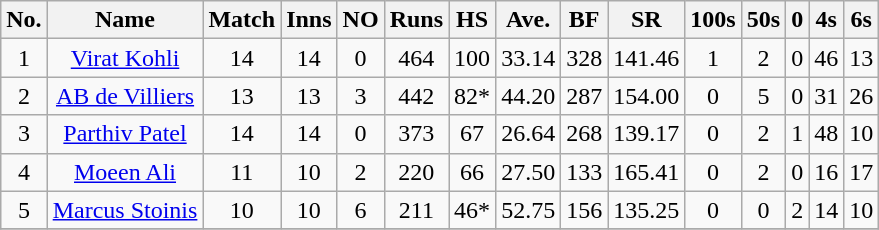<table class="wikitable sortable" style="text-align: center;">
<tr>
<th>No.</th>
<th>Name</th>
<th>Match</th>
<th>Inns</th>
<th>NO</th>
<th>Runs</th>
<th>HS</th>
<th>Ave.</th>
<th>BF</th>
<th>SR</th>
<th>100s</th>
<th>50s</th>
<th>0</th>
<th>4s</th>
<th>6s</th>
</tr>
<tr>
<td>1</td>
<td><a href='#'>Virat Kohli</a></td>
<td>14</td>
<td>14</td>
<td>0</td>
<td>464</td>
<td>100</td>
<td>33.14</td>
<td>328</td>
<td>141.46</td>
<td>1</td>
<td>2</td>
<td>0</td>
<td>46</td>
<td>13</td>
</tr>
<tr>
<td>2</td>
<td><a href='#'>AB de Villiers</a></td>
<td>13</td>
<td>13</td>
<td>3</td>
<td>442</td>
<td>82*</td>
<td>44.20</td>
<td>287</td>
<td>154.00</td>
<td>0</td>
<td>5</td>
<td>0</td>
<td>31</td>
<td>26</td>
</tr>
<tr>
<td>3</td>
<td><a href='#'>Parthiv Patel</a></td>
<td>14</td>
<td>14</td>
<td>0</td>
<td>373</td>
<td>67</td>
<td>26.64</td>
<td>268</td>
<td>139.17</td>
<td>0</td>
<td>2</td>
<td>1</td>
<td>48</td>
<td>10</td>
</tr>
<tr>
<td>4</td>
<td><a href='#'>Moeen Ali</a></td>
<td>11</td>
<td>10</td>
<td>2</td>
<td>220</td>
<td>66</td>
<td>27.50</td>
<td>133</td>
<td>165.41</td>
<td>0</td>
<td>2</td>
<td>0</td>
<td>16</td>
<td>17</td>
</tr>
<tr>
<td>5</td>
<td><a href='#'>Marcus Stoinis</a></td>
<td>10</td>
<td>10</td>
<td>6</td>
<td>211</td>
<td>46*</td>
<td>52.75</td>
<td>156</td>
<td>135.25</td>
<td>0</td>
<td>0</td>
<td>2</td>
<td>14</td>
<td>10</td>
</tr>
<tr>
</tr>
</table>
